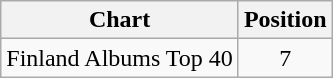<table class="wikitable" style="margin-top: 0">
<tr>
<th align="center">Chart</th>
<th align="center">Position</th>
</tr>
<tr>
<td align="center">Finland Albums Top 40</td>
<td align="center">7</td>
</tr>
</table>
